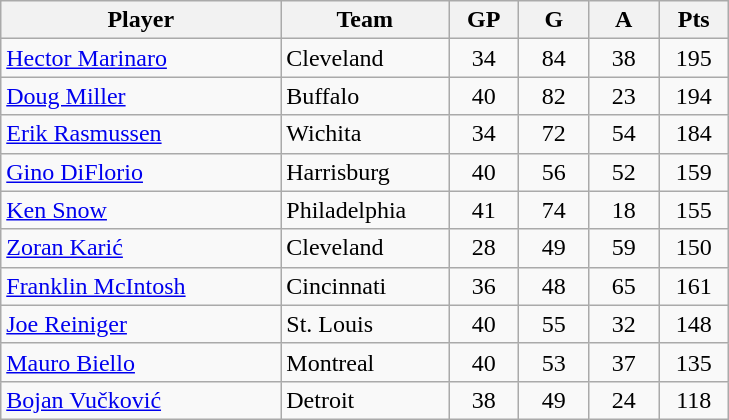<table class="wikitable">
<tr>
<th width="30%">Player</th>
<th width="18%">Team</th>
<th width="7.5%">GP</th>
<th width="7.5%">G</th>
<th width="7.5%">A</th>
<th width="7.5%">Pts</th>
</tr>
<tr align=center>
<td align=left><a href='#'>Hector Marinaro</a></td>
<td align=left>Cleveland</td>
<td>34</td>
<td>84</td>
<td>38</td>
<td>195</td>
</tr>
<tr align=center>
<td align=left><a href='#'>Doug Miller</a></td>
<td align=left>Buffalo</td>
<td>40</td>
<td>82</td>
<td>23</td>
<td>194</td>
</tr>
<tr align=center>
<td align=left><a href='#'>Erik Rasmussen</a></td>
<td align=left>Wichita</td>
<td>34</td>
<td>72</td>
<td>54</td>
<td>184</td>
</tr>
<tr align=center>
<td align=left><a href='#'>Gino DiFlorio</a></td>
<td align=left>Harrisburg</td>
<td>40</td>
<td>56</td>
<td>52</td>
<td>159</td>
</tr>
<tr align=center>
<td align=left><a href='#'>Ken Snow</a></td>
<td align=left>Philadelphia</td>
<td>41</td>
<td>74</td>
<td>18</td>
<td>155</td>
</tr>
<tr align=center>
<td align=left><a href='#'>Zoran Karić</a></td>
<td align=left>Cleveland</td>
<td>28</td>
<td>49</td>
<td>59</td>
<td>150</td>
</tr>
<tr align=center>
<td align=left><a href='#'>Franklin McIntosh</a></td>
<td align=left>Cincinnati</td>
<td>36</td>
<td>48</td>
<td>65</td>
<td>161</td>
</tr>
<tr align=center>
<td align=left><a href='#'>Joe Reiniger</a></td>
<td align=left>St. Louis</td>
<td>40</td>
<td>55</td>
<td>32</td>
<td>148</td>
</tr>
<tr align=center>
<td align=left><a href='#'>Mauro Biello</a></td>
<td align=left>Montreal</td>
<td>40</td>
<td>53</td>
<td>37</td>
<td>135</td>
</tr>
<tr align=center>
<td align=left><a href='#'>Bojan Vučković</a></td>
<td align=left>Detroit</td>
<td>38</td>
<td>49</td>
<td>24</td>
<td>118</td>
</tr>
</table>
